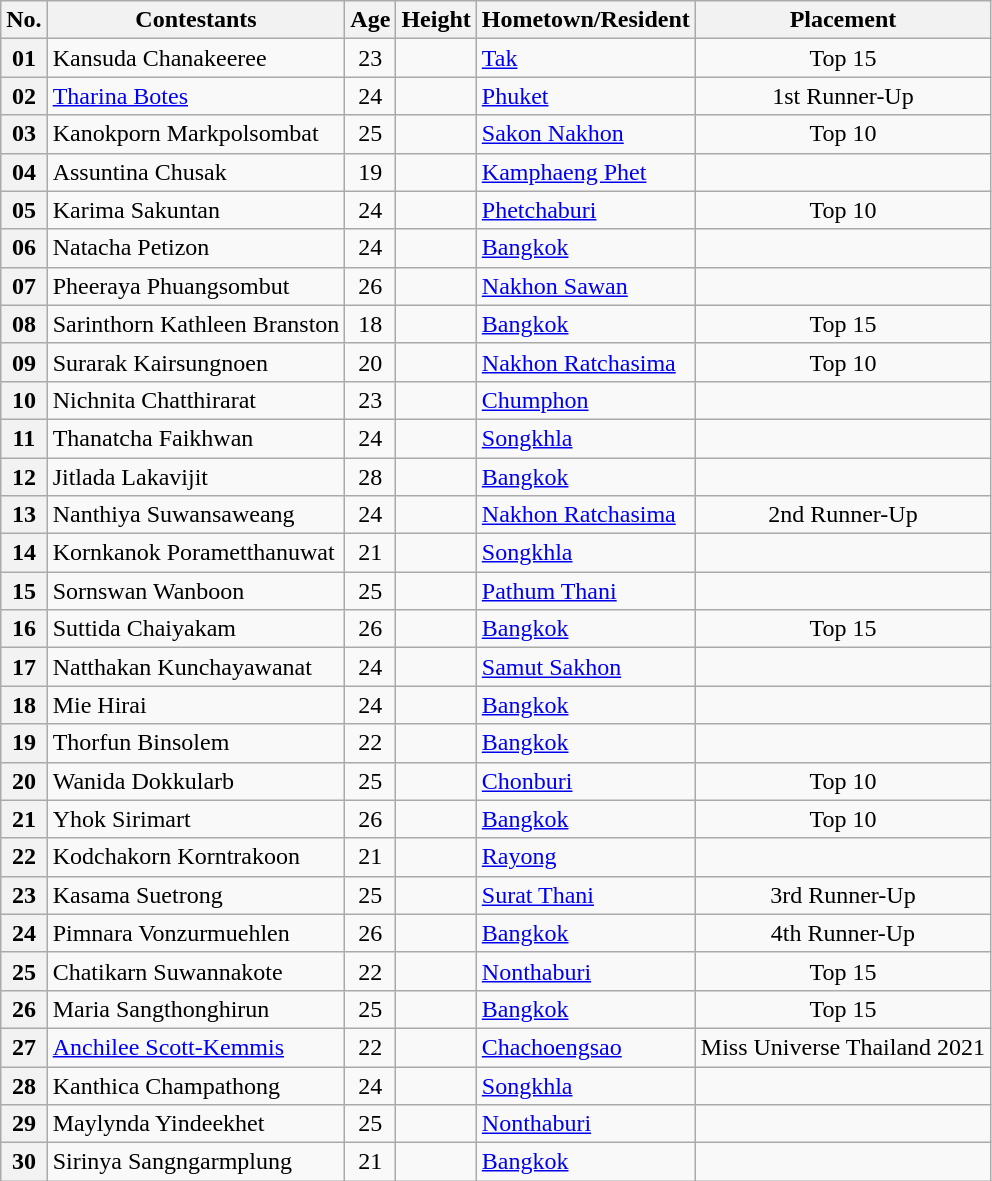<table class="wikitable sortable" style="text-align:center">
<tr>
<th>No.</th>
<th>Contestants</th>
<th>Age</th>
<th>Height</th>
<th>Hometown/Resident</th>
<th>Placement</th>
</tr>
<tr>
<th>01</th>
<td align=left>Kansuda Chanakeeree</td>
<td>23</td>
<td align=left></td>
<td align=left><a href='#'>Tak</a></td>
<td>Top 15</td>
</tr>
<tr>
<th>02</th>
<td align=left><a href='#'>Tharina Botes</a></td>
<td>24</td>
<td align=left></td>
<td align=left><a href='#'>Phuket</a></td>
<td>1st Runner-Up</td>
</tr>
<tr>
<th>03</th>
<td align=left>Kanokporn Markpolsombat</td>
<td>25</td>
<td align=left></td>
<td align=left><a href='#'>Sakon Nakhon</a></td>
<td>Top 10</td>
</tr>
<tr>
<th>04</th>
<td align=left>Assuntina Chusak</td>
<td>19</td>
<td align=left></td>
<td align=left><a href='#'>Kamphaeng Phet</a></td>
<td></td>
</tr>
<tr>
<th>05</th>
<td align=left>Karima Sakuntan</td>
<td>24</td>
<td align=left></td>
<td align=left><a href='#'>Phetchaburi</a></td>
<td>Top 10</td>
</tr>
<tr>
<th>06</th>
<td align=left>Natacha Petizon</td>
<td>24</td>
<td align=left></td>
<td align=left><a href='#'>Bangkok</a></td>
<td></td>
</tr>
<tr>
<th>07</th>
<td align=left>Pheeraya Phuangsombut</td>
<td>26</td>
<td align=left></td>
<td align=left><a href='#'>Nakhon Sawan</a></td>
<td></td>
</tr>
<tr>
<th>08</th>
<td align=left>Sarinthorn Kathleen Branston</td>
<td>18</td>
<td align=left></td>
<td align=left><a href='#'>Bangkok</a></td>
<td>Top 15</td>
</tr>
<tr>
<th>09</th>
<td align=left>Surarak Kairsungnoen</td>
<td>20</td>
<td align=left></td>
<td align=left><a href='#'>Nakhon Ratchasima</a></td>
<td>Top 10</td>
</tr>
<tr>
<th>10</th>
<td align=left>Nichnita Chatthirarat</td>
<td>23</td>
<td align=left></td>
<td align=left><a href='#'>Chumphon</a></td>
<td></td>
</tr>
<tr>
<th>11</th>
<td align=left>Thanatcha Faikhwan</td>
<td>24</td>
<td align=left></td>
<td align=left><a href='#'>Songkhla</a></td>
<td></td>
</tr>
<tr>
<th>12</th>
<td align=left>Jitlada Lakavijit</td>
<td>28</td>
<td align=left></td>
<td align=left><a href='#'>Bangkok</a></td>
<td></td>
</tr>
<tr>
<th>13</th>
<td align=left>Nanthiya Suwansaweang</td>
<td>24</td>
<td align=left></td>
<td align=left><a href='#'>Nakhon Ratchasima</a></td>
<td>2nd Runner-Up</td>
</tr>
<tr>
<th>14</th>
<td align=left>Kornkanok Porametthanuwat</td>
<td>21</td>
<td align=left></td>
<td align=left><a href='#'>Songkhla</a></td>
<td></td>
</tr>
<tr>
<th>15</th>
<td align=left>Sornswan Wanboon</td>
<td>25</td>
<td align=left></td>
<td align=left><a href='#'>Pathum Thani</a></td>
<td></td>
</tr>
<tr>
<th>16</th>
<td align=left>Suttida Chaiyakam</td>
<td>26</td>
<td align=left></td>
<td align=left><a href='#'>Bangkok</a></td>
<td>Top 15</td>
</tr>
<tr>
<th>17</th>
<td align=left>Natthakan Kunchayawanat</td>
<td>24</td>
<td align=left></td>
<td align=left><a href='#'>Samut Sakhon</a></td>
<td></td>
</tr>
<tr>
<th>18</th>
<td align=left>Mie Hirai</td>
<td>24</td>
<td align=left></td>
<td align=left><a href='#'>Bangkok</a></td>
<td></td>
</tr>
<tr>
<th>19</th>
<td align=left>Thorfun Binsolem</td>
<td>22</td>
<td align=left></td>
<td align=left><a href='#'>Bangkok</a></td>
<td></td>
</tr>
<tr>
<th>20</th>
<td align=left>Wanida Dokkularb</td>
<td>25</td>
<td align=left></td>
<td align=left><a href='#'>Chonburi</a></td>
<td>Top 10</td>
</tr>
<tr>
<th>21</th>
<td align=left>Yhok Sirimart</td>
<td>26</td>
<td align=left></td>
<td align=left><a href='#'>Bangkok</a></td>
<td>Top 10</td>
</tr>
<tr>
<th>22</th>
<td align=left>Kodchakorn Korntrakoon</td>
<td>21</td>
<td align=left></td>
<td align=left><a href='#'>Rayong</a></td>
<td></td>
</tr>
<tr>
<th>23</th>
<td align=left>Kasama Suetrong</td>
<td>25</td>
<td align=left></td>
<td align=left><a href='#'>Surat Thani</a></td>
<td>3rd Runner-Up</td>
</tr>
<tr>
<th>24</th>
<td align=left>Pimnara Vonzurmuehlen</td>
<td>26</td>
<td align=left></td>
<td align=left><a href='#'>Bangkok</a></td>
<td>4th Runner-Up</td>
</tr>
<tr>
<th>25</th>
<td align=left>Chatikarn Suwannakote</td>
<td>22</td>
<td align=left></td>
<td align=left><a href='#'>Nonthaburi</a></td>
<td>Top 15</td>
</tr>
<tr>
<th>26</th>
<td align=left>Maria Sangthonghirun</td>
<td>25</td>
<td align=left></td>
<td align=left><a href='#'>Bangkok</a></td>
<td>Top 15</td>
</tr>
<tr>
<th>27</th>
<td align=left><a href='#'>Anchilee Scott-Kemmis</a></td>
<td>22</td>
<td align=left></td>
<td align=left><a href='#'>Chachoengsao</a></td>
<td>Miss Universe Thailand 2021</td>
</tr>
<tr>
<th>28</th>
<td align=left>Kanthica Champathong</td>
<td>24</td>
<td align=left></td>
<td align=left><a href='#'>Songkhla</a></td>
<td></td>
</tr>
<tr>
<th>29</th>
<td align=left>Maylynda Yindeekhet</td>
<td>25</td>
<td align=left></td>
<td align=left><a href='#'>Nonthaburi</a></td>
<td></td>
</tr>
<tr>
<th>30</th>
<td align=left>Sirinya Sangngarmplung</td>
<td>21</td>
<td align=left></td>
<td align=left><a href='#'>Bangkok</a></td>
<td></td>
</tr>
</table>
